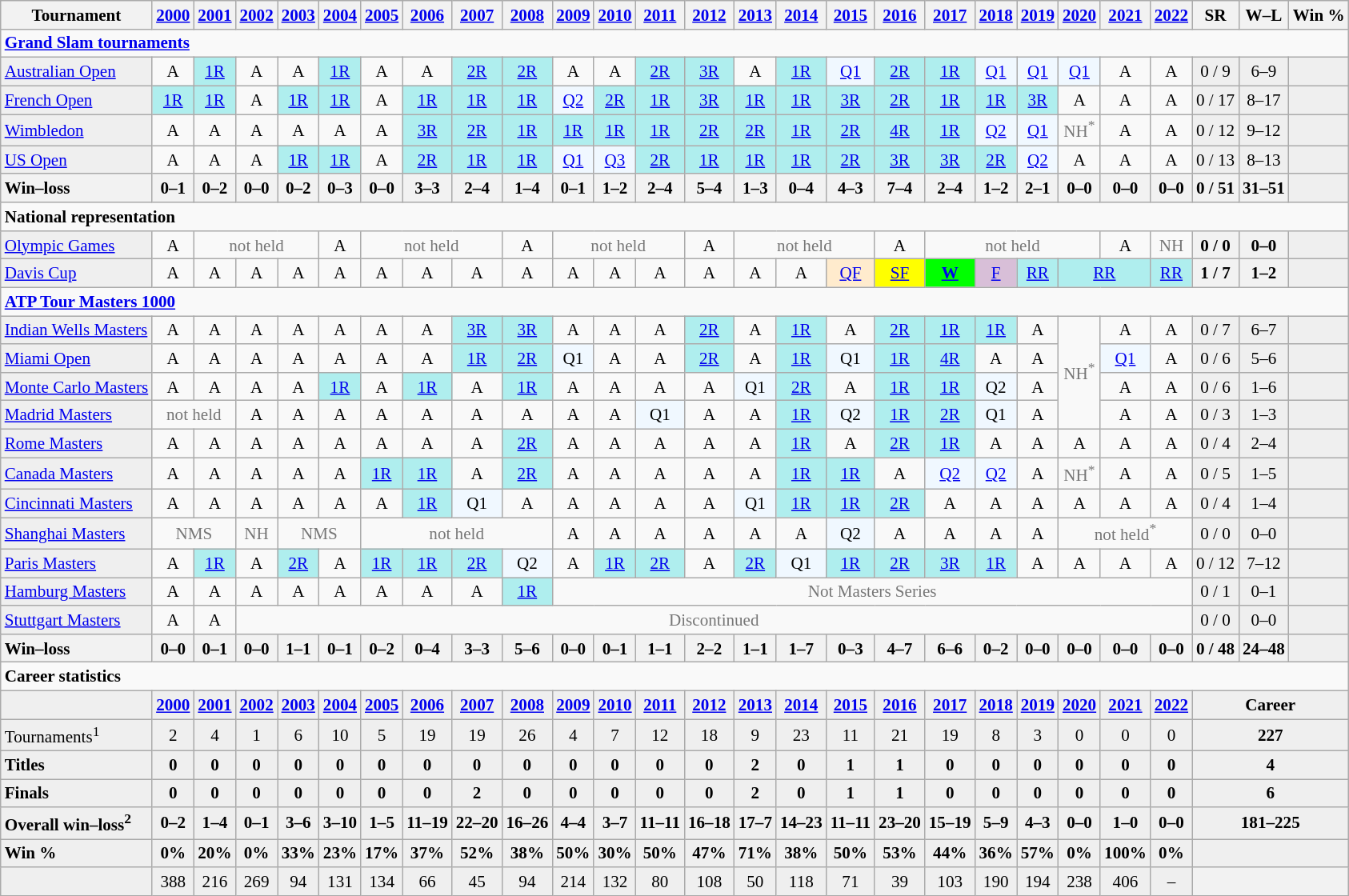<table class=wikitable style=text-align:center;font-size:88%>
<tr>
<th>Tournament</th>
<th><a href='#'>2000</a></th>
<th><a href='#'>2001</a></th>
<th><a href='#'>2002</a></th>
<th><a href='#'>2003</a></th>
<th><a href='#'>2004</a></th>
<th><a href='#'>2005</a></th>
<th><a href='#'>2006</a></th>
<th><a href='#'>2007</a></th>
<th><a href='#'>2008</a></th>
<th><a href='#'>2009</a></th>
<th><a href='#'>2010</a></th>
<th><a href='#'>2011</a></th>
<th><a href='#'>2012</a></th>
<th><a href='#'>2013</a></th>
<th><a href='#'>2014</a></th>
<th><a href='#'>2015</a></th>
<th><a href='#'>2016</a></th>
<th><a href='#'>2017</a></th>
<th><a href='#'>2018</a></th>
<th><a href='#'>2019</a></th>
<th><a href='#'>2020</a></th>
<th><a href='#'>2021</a></th>
<th><a href='#'>2022</a></th>
<th>SR</th>
<th>W–L</th>
<th>Win %</th>
</tr>
<tr>
<td colspan="27" align="left"><a href='#'><strong>Grand Slam tournaments</strong></a></td>
</tr>
<tr>
<td style=background:#efefef;text-align:left><a href='#'>Australian Open</a></td>
<td>A</td>
<td style=background:#afeeee><a href='#'>1R</a></td>
<td>A</td>
<td>A</td>
<td style=background:#afeeee><a href='#'>1R</a></td>
<td>A</td>
<td>A</td>
<td style=background:#afeeee><a href='#'>2R</a></td>
<td style=background:#afeeee><a href='#'>2R</a></td>
<td>A</td>
<td>A</td>
<td style=background:#afeeee><a href='#'>2R</a></td>
<td style=background:#afeeee><a href='#'>3R</a></td>
<td>A</td>
<td style=background:#afeeee><a href='#'>1R</a></td>
<td style=background:#f0f8ff><a href='#'>Q1</a></td>
<td style=background:#afeeee><a href='#'>2R</a></td>
<td style=background:#afeeee><a href='#'>1R</a></td>
<td style=background:#f0f8ff><a href='#'>Q1</a></td>
<td style=background:#f0f8ff><a href='#'>Q1</a></td>
<td style=background:#f0f8ff><a href='#'>Q1</a></td>
<td>A</td>
<td>A</td>
<td style=background:#efefef>0 / 9</td>
<td style=background:#efefef>6–9</td>
<td style=background:#efefef></td>
</tr>
<tr>
<td style=background:#efefef;text-align:left><a href='#'>French Open</a></td>
<td style=background:#afeeee><a href='#'>1R</a></td>
<td style=background:#afeeee><a href='#'>1R</a></td>
<td>A</td>
<td style=background:#afeeee><a href='#'>1R</a></td>
<td style=background:#afeeee><a href='#'>1R</a></td>
<td>A</td>
<td style=background:#afeeee><a href='#'>1R</a></td>
<td style=background:#afeeee><a href='#'>1R</a></td>
<td style=background:#afeeee><a href='#'>1R</a></td>
<td style=background:#f0f8ff><a href='#'>Q2</a></td>
<td style=background:#afeeee><a href='#'>2R</a></td>
<td style=background:#afeeee><a href='#'>1R</a></td>
<td style=background:#afeeee><a href='#'>3R</a></td>
<td style=background:#afeeee><a href='#'>1R</a></td>
<td style=background:#afeeee><a href='#'>1R</a></td>
<td style=background:#afeeee><a href='#'>3R</a></td>
<td style=background:#afeeee><a href='#'>2R</a></td>
<td style=background:#afeeee><a href='#'>1R</a></td>
<td style=background:#afeeee><a href='#'>1R</a></td>
<td style=background:#afeeee><a href='#'>3R</a></td>
<td>A</td>
<td>A</td>
<td>A</td>
<td style=background:#efefef>0 / 17</td>
<td style=background:#efefef>8–17</td>
<td style=background:#efefef></td>
</tr>
<tr>
<td style=background:#efefef;text-align:left><a href='#'>Wimbledon</a></td>
<td>A</td>
<td>A</td>
<td>A</td>
<td>A</td>
<td>A</td>
<td>A</td>
<td style=background:#afeeee><a href='#'>3R</a></td>
<td style=background:#afeeee><a href='#'>2R</a></td>
<td style=background:#afeeee><a href='#'>1R</a></td>
<td style=background:#afeeee><a href='#'>1R</a></td>
<td style=background:#afeeee><a href='#'>1R</a></td>
<td style=background:#afeeee><a href='#'>1R</a></td>
<td style=background:#afeeee><a href='#'>2R</a></td>
<td style=background:#afeeee><a href='#'>2R</a></td>
<td style=background:#afeeee><a href='#'>1R</a></td>
<td style=background:#afeeee><a href='#'>2R</a></td>
<td style=background:#afeeee><a href='#'>4R</a></td>
<td style=background:#afeeee><a href='#'>1R</a></td>
<td style=background:#f0f8ff><a href='#'>Q2</a></td>
<td style=background:#f0f8ff><a href='#'>Q1</a></td>
<td style=color:#767676>NH<sup>*</sup></td>
<td>A</td>
<td>A</td>
<td style=background:#efefef>0 / 12</td>
<td style=background:#efefef>9–12</td>
<td style=background:#efefef></td>
</tr>
<tr>
<td style=background:#efefef;text-align:left><a href='#'>US Open</a></td>
<td>A</td>
<td>A</td>
<td>A</td>
<td style=background:#afeeee><a href='#'>1R</a></td>
<td style=background:#afeeee><a href='#'>1R</a></td>
<td>A</td>
<td style=background:#afeeee><a href='#'>2R</a></td>
<td style=background:#afeeee><a href='#'>1R</a></td>
<td style=background:#afeeee><a href='#'>1R</a></td>
<td style=background:#f0f8ff><a href='#'>Q1</a></td>
<td style=background:#f0f8ff><a href='#'>Q3</a></td>
<td style=background:#afeeee><a href='#'>2R</a></td>
<td style=background:#afeeee><a href='#'>1R</a></td>
<td style=background:#afeeee><a href='#'>1R</a></td>
<td style=background:#afeeee><a href='#'>1R</a></td>
<td style=background:#afeeee><a href='#'>2R</a></td>
<td style=background:#afeeee><a href='#'>3R</a></td>
<td style=background:#afeeee><a href='#'>3R</a></td>
<td style=background:#afeeee><a href='#'>2R</a></td>
<td style=background:#f0f8ff><a href='#'>Q2</a></td>
<td>A</td>
<td>A</td>
<td>A</td>
<td style=background:#efefef>0 / 13</td>
<td style=background:#efefef>8–13</td>
<td style=background:#efefef></td>
</tr>
<tr>
<th style=text-align:left>Win–loss</th>
<th>0–1</th>
<th>0–2</th>
<th>0–0</th>
<th>0–2</th>
<th>0–3</th>
<th>0–0</th>
<th>3–3</th>
<th>2–4</th>
<th>1–4</th>
<th>0–1</th>
<th>1–2</th>
<th>2–4</th>
<th>5–4</th>
<th>1–3</th>
<th>0–4</th>
<th>4–3</th>
<th>7–4</th>
<th>2–4</th>
<th>1–2</th>
<th>2–1</th>
<th>0–0</th>
<th>0–0</th>
<th>0–0</th>
<th>0 / 51</th>
<th>31–51</th>
<th style=background:#efefef></th>
</tr>
<tr>
<td colspan="27" align="left"><strong>National representation</strong></td>
</tr>
<tr>
<td style=background:#efefef;text-align:left><a href='#'>Olympic Games</a></td>
<td>A</td>
<td colspan=3 style=color:#767676>not held</td>
<td>A</td>
<td colspan=3 style=color:#767676>not held</td>
<td>A</td>
<td colspan=3 style=color:#767676>not held</td>
<td>A</td>
<td colspan=3 style=color:#767676>not held</td>
<td>A</td>
<td colspan=4 style=color:#767676>not held</td>
<td>A</td>
<td style=color:#767676>NH</td>
<th>0 / 0</th>
<th>0–0</th>
<th style=background:#efefef></th>
</tr>
<tr>
<td style=background:#efefef;text-align:left><a href='#'>Davis Cup</a></td>
<td>A</td>
<td>A</td>
<td>A</td>
<td>A</td>
<td>A</td>
<td>A</td>
<td>A</td>
<td>A</td>
<td>A</td>
<td>A</td>
<td>A</td>
<td>A</td>
<td>A</td>
<td>A</td>
<td>A</td>
<td style=background:#ffebcd><a href='#'>QF</a></td>
<td style=background:yellow><a href='#'>SF</a></td>
<td style=background:lime><strong><a href='#'>W</a></strong></td>
<td style=background:thistle><a href='#'>F</a></td>
<td style=background:#afeeee><a href='#'>RR</a></td>
<td colspan=2 style=background:#afeeee><a href='#'>RR</a></td>
<td style=background:#afeeee><a href='#'>RR</a></td>
<th>1 / 7</th>
<th>1–2</th>
<th style=background:#efefef></th>
</tr>
<tr>
<td colspan="27" align="left"><strong><a href='#'>ATP Tour Masters 1000</a></strong></td>
</tr>
<tr>
<td style=background:#efefef;text-align:left><a href='#'>Indian Wells Masters</a></td>
<td>A</td>
<td>A</td>
<td>A</td>
<td>A</td>
<td>A</td>
<td>A</td>
<td>A</td>
<td style=background:#afeeee><a href='#'>3R</a></td>
<td style=background:#afeeee><a href='#'>3R</a></td>
<td>A</td>
<td>A</td>
<td>A</td>
<td style=background:#afeeee><a href='#'>2R</a></td>
<td>A</td>
<td style=background:#afeeee><a href='#'>1R</a></td>
<td>A</td>
<td style=background:#afeeee><a href='#'>2R</a></td>
<td style=background:#afeeee><a href='#'>1R</a></td>
<td style=background:#afeeee><a href='#'>1R</a></td>
<td>A</td>
<td rowspan="4" style="color:#767676">NH<sup>*</sup></td>
<td>A</td>
<td>A</td>
<td style=background:#efefef>0 / 7</td>
<td style=background:#efefef>6–7</td>
<td style=background:#efefef></td>
</tr>
<tr>
<td style=background:#efefef;text-align:left><a href='#'>Miami Open</a></td>
<td>A</td>
<td>A</td>
<td>A</td>
<td>A</td>
<td>A</td>
<td>A</td>
<td>A</td>
<td style=background:#afeeee><a href='#'>1R</a></td>
<td style=background:#afeeee><a href='#'>2R</a></td>
<td style=background:#f0f8ff>Q1</td>
<td>A</td>
<td>A</td>
<td style=background:#afeeee><a href='#'>2R</a></td>
<td>A</td>
<td style=background:#afeeee><a href='#'>1R</a></td>
<td style=background:#f0f8ff>Q1</td>
<td style=background:#afeeee><a href='#'>1R</a></td>
<td style=background:#afeeee><a href='#'>4R</a></td>
<td>A</td>
<td>A</td>
<td style=background:#f0f8ff><a href='#'>Q1</a></td>
<td>A</td>
<td style=background:#efefef>0 / 6</td>
<td style=background:#efefef>5–6</td>
<td style=background:#efefef></td>
</tr>
<tr>
<td style=background:#efefef;text-align:left><a href='#'>Monte Carlo Masters</a></td>
<td>A</td>
<td>A</td>
<td>A</td>
<td>A</td>
<td style=background:#afeeee><a href='#'>1R</a></td>
<td>A</td>
<td style=background:#afeeee><a href='#'>1R</a></td>
<td>A</td>
<td style=background:#afeeee><a href='#'>1R</a></td>
<td>A</td>
<td>A</td>
<td>A</td>
<td>A</td>
<td style=background:#f0f8ff>Q1</td>
<td style=background:#afeeee><a href='#'>2R</a></td>
<td>A</td>
<td style=background:#afeeee><a href='#'>1R</a></td>
<td style=background:#afeeee><a href='#'>1R</a></td>
<td style=background:#f0f8ff>Q2</td>
<td>A</td>
<td>A</td>
<td>A</td>
<td style=background:#efefef>0 / 6</td>
<td style=background:#efefef>1–6</td>
<td style=background:#efefef></td>
</tr>
<tr>
<td style=background:#efefef;text-align:left><a href='#'>Madrid Masters</a></td>
<td colspan=2 style=color:#767676>not held</td>
<td>A</td>
<td>A</td>
<td>A</td>
<td>A</td>
<td>A</td>
<td>A</td>
<td>A</td>
<td>A</td>
<td>A</td>
<td style=background:#f0f8ff>Q1</td>
<td>A</td>
<td>A</td>
<td style=background:#afeeee><a href='#'>1R</a></td>
<td style=background:#f0f8ff>Q2</td>
<td style=background:#afeeee><a href='#'>1R</a></td>
<td style=background:#afeeee><a href='#'>2R</a></td>
<td style=background:#f0f8ff>Q1</td>
<td>A</td>
<td>A</td>
<td>A</td>
<td style=background:#efefef>0 / 3</td>
<td style=background:#efefef>1–3</td>
<td style=background:#efefef></td>
</tr>
<tr>
<td style=background:#efefef;text-align:left><a href='#'>Rome Masters</a></td>
<td>A</td>
<td>A</td>
<td>A</td>
<td>A</td>
<td>A</td>
<td>A</td>
<td>A</td>
<td>A</td>
<td style=background:#afeeee><a href='#'>2R</a></td>
<td>A</td>
<td>A</td>
<td>A</td>
<td>A</td>
<td>A</td>
<td style=background:#afeeee><a href='#'>1R</a></td>
<td>A</td>
<td style=background:#afeeee><a href='#'>2R</a></td>
<td style=background:#afeeee><a href='#'>1R</a></td>
<td>A</td>
<td>A</td>
<td>A</td>
<td>A</td>
<td>A</td>
<td style=background:#efefef>0 / 4</td>
<td style=background:#efefef>2–4</td>
<td style=background:#efefef></td>
</tr>
<tr>
<td style=background:#efefef;text-align:left><a href='#'>Canada Masters</a></td>
<td>A</td>
<td>A</td>
<td>A</td>
<td>A</td>
<td>A</td>
<td style=background:#afeeee><a href='#'>1R</a></td>
<td style=background:#afeeee><a href='#'>1R</a></td>
<td>A</td>
<td style=background:#afeeee><a href='#'>2R</a></td>
<td>A</td>
<td>A</td>
<td>A</td>
<td>A</td>
<td>A</td>
<td style=background:#afeeee><a href='#'>1R</a></td>
<td style=background:#afeeee><a href='#'>1R</a></td>
<td>A</td>
<td style=background:#f0f8ff><a href='#'>Q2</a></td>
<td style=background:#f0f8ff><a href='#'>Q2</a></td>
<td>A</td>
<td style=color:#767676>NH<sup>*</sup></td>
<td>A</td>
<td>A</td>
<td style=background:#efefef>0 / 5</td>
<td style=background:#efefef>1–5</td>
<td style=background:#efefef></td>
</tr>
<tr>
<td style=background:#efefef;text-align:left><a href='#'>Cincinnati Masters</a></td>
<td>A</td>
<td>A</td>
<td>A</td>
<td>A</td>
<td>A</td>
<td>A</td>
<td style=background:#afeeee><a href='#'>1R</a></td>
<td style=background:#f0f8ff>Q1</td>
<td>A</td>
<td>A</td>
<td>A</td>
<td>A</td>
<td>A</td>
<td style=background:#f0f8ff>Q1</td>
<td style=background:#afeeee><a href='#'>1R</a></td>
<td style=background:#afeeee><a href='#'>1R</a></td>
<td style=background:#afeeee><a href='#'>2R</a></td>
<td>A</td>
<td>A</td>
<td>A</td>
<td>A</td>
<td>A</td>
<td>A</td>
<td style=background:#efefef>0 / 4</td>
<td style=background:#efefef>1–4</td>
<td style=background:#efefef></td>
</tr>
<tr>
<td style=background:#efefef;text-align:left><a href='#'>Shanghai Masters</a></td>
<td colspan=2 style=color:#767676>NMS</td>
<td style=color:#767676>NH</td>
<td colspan=2 style=color:#767676>NMS</td>
<td colspan=4 style=color:#767676>not held</td>
<td>A</td>
<td>A</td>
<td>A</td>
<td>A</td>
<td>A</td>
<td>A</td>
<td style=background:#f0f8ff>Q2</td>
<td>A</td>
<td>A</td>
<td>A</td>
<td>A</td>
<td colspan="3" style="color:#767676">not held<sup>*</sup></td>
<td style=background:#efefef>0 / 0</td>
<td style=background:#efefef>0–0</td>
<td style=background:#efefef></td>
</tr>
<tr>
<td style=background:#efefef;text-align:left><a href='#'>Paris Masters</a></td>
<td>A</td>
<td style=background:#afeeee><a href='#'>1R</a></td>
<td>A</td>
<td style=background:#afeeee><a href='#'>2R</a></td>
<td>A</td>
<td style=background:#afeeee><a href='#'>1R</a></td>
<td style=background:#afeeee><a href='#'>1R</a></td>
<td style=background:#afeeee><a href='#'>2R</a></td>
<td style=background:#f0f8ff>Q2</td>
<td>A</td>
<td style=background:#afeeee><a href='#'>1R</a></td>
<td style=background:#afeeee><a href='#'>2R</a></td>
<td>A</td>
<td style=background:#afeeee><a href='#'>2R</a></td>
<td style=background:#f0f8ff>Q1</td>
<td style=background:#afeeee><a href='#'>1R</a></td>
<td style=background:#afeeee><a href='#'>2R</a></td>
<td style=background:#afeeee><a href='#'>3R</a></td>
<td style=background:#afeeee><a href='#'>1R</a></td>
<td>A</td>
<td>A</td>
<td>A</td>
<td>A</td>
<td style=background:#efefef>0 / 12</td>
<td style=background:#efefef>7–12</td>
<td style=background:#efefef></td>
</tr>
<tr>
<td style=background:#efefef;text-align:left><a href='#'>Hamburg Masters</a></td>
<td>A</td>
<td>A</td>
<td>A</td>
<td>A</td>
<td>A</td>
<td>A</td>
<td>A</td>
<td>A</td>
<td style=background:#afeeee><a href='#'>1R</a></td>
<td colspan=14 style=color:#767676>Not Masters Series</td>
<td style=background:#efefef>0 / 1</td>
<td style=background:#efefef>0–1</td>
<td style=background:#efefef></td>
</tr>
<tr>
<td style=background:#efefef;text-align:left><a href='#'>Stuttgart Masters</a></td>
<td>A</td>
<td>A</td>
<td colspan=21 style=color:#767676>Discontinued</td>
<td style=background:#efefef>0 / 0</td>
<td style=background:#efefef>0–0</td>
<td style=background:#efefef></td>
</tr>
<tr>
<th style=text-align:left>Win–loss</th>
<th>0–0</th>
<th>0–1</th>
<th>0–0</th>
<th>1–1</th>
<th>0–1</th>
<th>0–2</th>
<th>0–4</th>
<th>3–3</th>
<th>5–6</th>
<th>0–0</th>
<th>0–1</th>
<th>1–1</th>
<th>2–2</th>
<th>1–1</th>
<th>1–7</th>
<th>0–3</th>
<th>4–7</th>
<th>6–6</th>
<th>0–2</th>
<th>0–0</th>
<th>0–0</th>
<th>0–0</th>
<th>0–0</th>
<th>0 / 48</th>
<th>24–48</th>
<th style=background:#efefef></th>
</tr>
<tr>
<td colspan="27" style="text-align:left"><strong>Career statistics</strong></td>
</tr>
<tr style=font-weight:bold;background:#efefef>
<td></td>
<td><a href='#'>2000</a></td>
<td><a href='#'>2001</a></td>
<td><a href='#'>2002</a></td>
<td><a href='#'>2003</a></td>
<td><a href='#'>2004</a></td>
<td><a href='#'>2005</a></td>
<td><a href='#'>2006</a></td>
<td><a href='#'>2007</a></td>
<td><a href='#'>2008</a></td>
<td><a href='#'>2009</a></td>
<td><a href='#'>2010</a></td>
<td><a href='#'>2011</a></td>
<td><a href='#'>2012</a></td>
<td><a href='#'>2013</a></td>
<td><a href='#'>2014</a></td>
<td><a href='#'>2015</a></td>
<td><a href='#'>2016</a></td>
<td><a href='#'>2017</a></td>
<td><a href='#'>2018</a></td>
<td><a href='#'>2019</a></td>
<td><a href='#'>2020</a></td>
<td><a href='#'>2021</a></td>
<td><a href='#'>2022</a></td>
<td colspan="3">Career</td>
</tr>
<tr style=background:#efefef>
<td align=left>Tournaments<sup>1</sup></td>
<td>2</td>
<td>4</td>
<td>1</td>
<td>6</td>
<td>10</td>
<td>5</td>
<td>19</td>
<td>19</td>
<td>26</td>
<td>4</td>
<td>7</td>
<td>12</td>
<td>18</td>
<td>9</td>
<td>23</td>
<td>11</td>
<td>21</td>
<td>19</td>
<td>8</td>
<td>3</td>
<td>0</td>
<td>0</td>
<td>0</td>
<td colspan=3><strong>227</strong></td>
</tr>
<tr style=font-weight:bold;background:#efefef>
<td style=text-align:left>Titles</td>
<td>0</td>
<td>0</td>
<td>0</td>
<td>0</td>
<td>0</td>
<td>0</td>
<td>0</td>
<td>0</td>
<td>0</td>
<td>0</td>
<td>0</td>
<td>0</td>
<td>0</td>
<td>2</td>
<td>0</td>
<td>1</td>
<td>1</td>
<td>0</td>
<td>0</td>
<td>0</td>
<td>0</td>
<td>0</td>
<td>0</td>
<td colspan=3>4</td>
</tr>
<tr style=font-weight:bold;background:#efefef>
<td style=text-align:left>Finals</td>
<td>0</td>
<td>0</td>
<td>0</td>
<td>0</td>
<td>0</td>
<td>0</td>
<td>0</td>
<td>2</td>
<td>0</td>
<td>0</td>
<td>0</td>
<td>0</td>
<td>0</td>
<td>2</td>
<td>0</td>
<td>1</td>
<td>1</td>
<td>0</td>
<td>0</td>
<td>0</td>
<td>0</td>
<td>0</td>
<td>0</td>
<td colspan=3>6</td>
</tr>
<tr style=font-weight:bold;background:#efefef>
<td style=text-align:left>Overall win–loss<sup>2</sup></td>
<td>0–2</td>
<td>1–4</td>
<td>0–1</td>
<td>3–6</td>
<td>3–10</td>
<td>1–5</td>
<td>11–19</td>
<td>22–20</td>
<td>16–26</td>
<td>4–4</td>
<td>3–7</td>
<td>11–11</td>
<td>16–18</td>
<td>17–7</td>
<td>14–23</td>
<td>11–11</td>
<td>23–20</td>
<td>15–19</td>
<td>5–9</td>
<td>4–3</td>
<td>0–0</td>
<td>1–0</td>
<td>0–0</td>
<td colspan="3">181–225</td>
</tr>
<tr style=font-weight:bold;background:#efefef>
<td align=left>Win %</td>
<td>0%</td>
<td>20%</td>
<td>0%</td>
<td>33%</td>
<td>23%</td>
<td>17%</td>
<td>37%</td>
<td>52%</td>
<td>38%</td>
<td>50%</td>
<td>30%</td>
<td>50%</td>
<td>47%</td>
<td>71%</td>
<td>38%</td>
<td>50%</td>
<td>53%</td>
<td>44%</td>
<td>36%</td>
<td>57%</td>
<td>0%</td>
<td>100%</td>
<td>0%</td>
<td colspan="3"></td>
</tr>
<tr bgcolor=efefef>
<td align=left></td>
<td>388</td>
<td>216</td>
<td>269</td>
<td>94</td>
<td>131</td>
<td>134</td>
<td>66</td>
<td>45</td>
<td>94</td>
<td>214</td>
<td>132</td>
<td>80</td>
<td>108</td>
<td>50</td>
<td>118</td>
<td>71</td>
<td>39</td>
<td>103</td>
<td>190</td>
<td>194</td>
<td>238</td>
<td>406</td>
<td>–</td>
<th colspan=3></th>
</tr>
</table>
